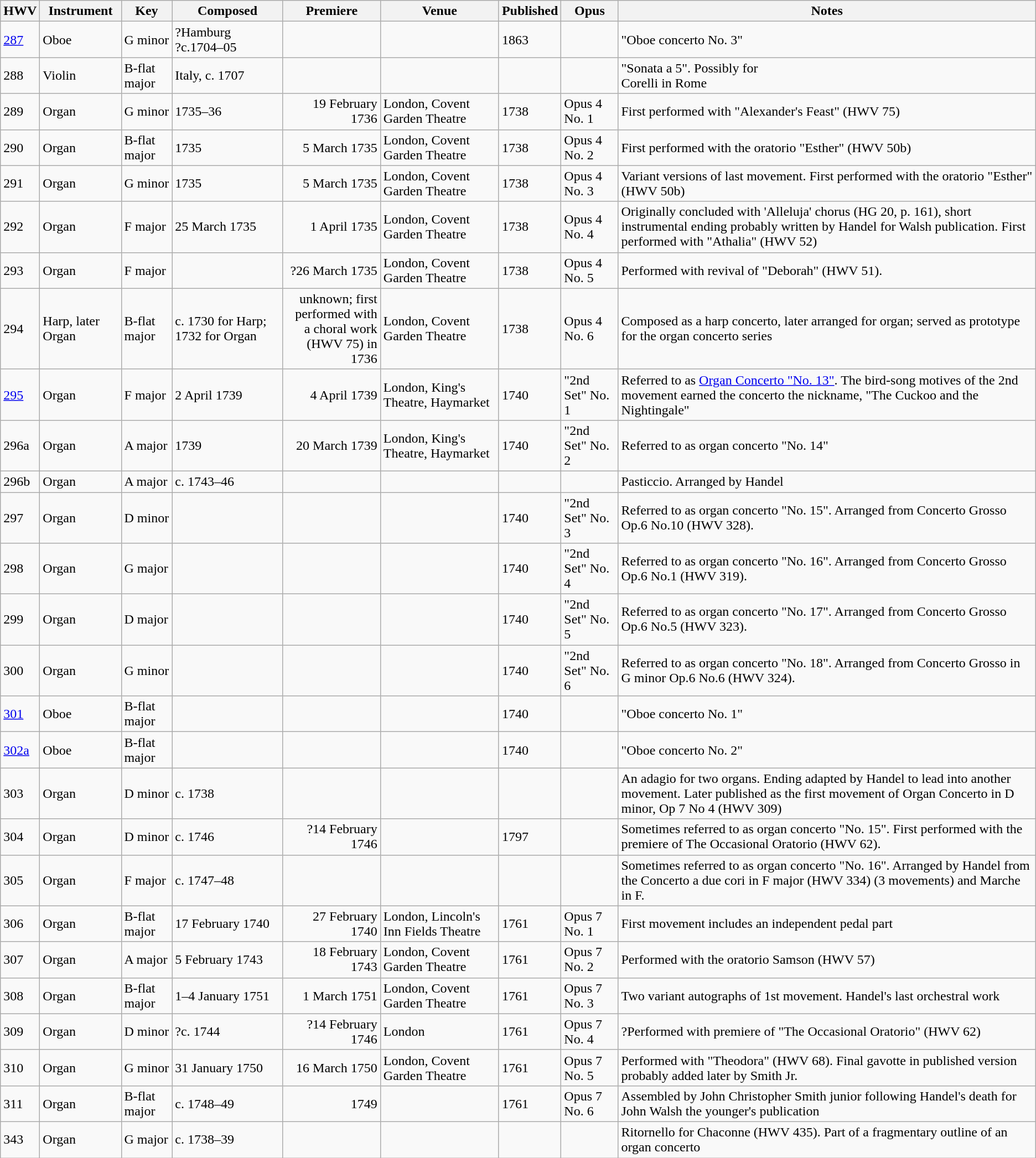<table class="wikitable sortable">
<tr>
<th>HWV</th>
<th>Instrument</th>
<th>Key</th>
<th>Composed</th>
<th width="110px">Premiere</th>
<th>Venue</th>
<th>Published</th>
<th>Opus</th>
<th class="unsortable">Notes</th>
</tr>
<tr>
<td><a href='#'>287</a></td>
<td>Oboe</td>
<td>G minor</td>
<td>?Hamburg<br>?c.1704–05</td>
<td align="right"></td>
<td></td>
<td>1863</td>
<td></td>
<td>"Oboe concerto No. 3"</td>
</tr>
<tr>
<td>288</td>
<td>Violin</td>
<td>B-flat major</td>
<td>Italy, c. 1707</td>
<td align="right"></td>
<td></td>
<td></td>
<td></td>
<td>"Sonata a 5". Possibly for<br>Corelli in Rome</td>
</tr>
<tr>
<td>289</td>
<td>Organ</td>
<td>G minor</td>
<td>1735–36</td>
<td align="right">19 February 1736</td>
<td>London, Covent Garden Theatre</td>
<td>1738</td>
<td>Opus 4 No. 1</td>
<td>First performed with "Alexander's Feast" (HWV 75)</td>
</tr>
<tr>
<td>290</td>
<td>Organ</td>
<td>B-flat major</td>
<td>1735</td>
<td align="right">5 March 1735</td>
<td>London, Covent Garden Theatre</td>
<td>1738</td>
<td>Opus 4 No. 2</td>
<td>First performed with the oratorio "Esther" (HWV 50b)</td>
</tr>
<tr>
<td>291</td>
<td>Organ</td>
<td>G minor</td>
<td>1735</td>
<td align="right">5 March 1735</td>
<td>London, Covent Garden Theatre</td>
<td>1738</td>
<td>Opus 4 No. 3</td>
<td>Variant versions of last movement. First performed with the oratorio "Esther" (HWV 50b)</td>
</tr>
<tr>
<td>292</td>
<td>Organ</td>
<td>F major</td>
<td>25 March 1735</td>
<td align="right">1 April 1735</td>
<td>London, Covent Garden Theatre</td>
<td>1738</td>
<td>Opus 4 No. 4</td>
<td>Originally concluded with 'Alleluja' chorus (HG 20, p. 161), short instrumental ending probably written by Handel for Walsh publication. First performed with "Athalia" (HWV 52)</td>
</tr>
<tr>
<td>293</td>
<td>Organ</td>
<td>F major</td>
<td></td>
<td align="right">?26 March 1735</td>
<td>London, Covent Garden Theatre</td>
<td>1738</td>
<td>Opus 4 No. 5</td>
<td>Performed with revival of "Deborah" (HWV 51).</td>
</tr>
<tr>
<td>294</td>
<td>Harp, later Organ</td>
<td>B-flat major</td>
<td>c. 1730 for Harp; 1732 for Organ</td>
<td align="right">unknown; first performed with a choral work (HWV 75) in 1736</td>
<td>London, Covent Garden Theatre</td>
<td>1738</td>
<td>Opus 4 No. 6</td>
<td>Composed as a harp concerto, later arranged for organ; served as prototype for the organ concerto series</td>
</tr>
<tr>
<td><a href='#'>295</a></td>
<td>Organ</td>
<td>F major</td>
<td>2 April 1739</td>
<td align="right">4 April 1739</td>
<td>London, King's Theatre, Haymarket</td>
<td>1740</td>
<td>"2nd Set" No. 1</td>
<td>Referred to as <a href='#'>Organ Concerto "No. 13"</a>. The bird-song motives of the 2nd movement earned the concerto the nickname, "The Cuckoo and the Nightingale"</td>
</tr>
<tr>
<td>296a</td>
<td>Organ</td>
<td>A major</td>
<td>1739</td>
<td align="right">20 March 1739</td>
<td>London, King's Theatre, Haymarket</td>
<td>1740</td>
<td>"2nd Set" No. 2</td>
<td>Referred to as organ concerto "No. 14"</td>
</tr>
<tr>
<td>296b</td>
<td>Organ</td>
<td>A major</td>
<td>c. 1743–46</td>
<td align="right"></td>
<td></td>
<td></td>
<td></td>
<td>Pasticcio. Arranged by Handel</td>
</tr>
<tr>
<td>297</td>
<td>Organ</td>
<td>D minor</td>
<td></td>
<td align="right"></td>
<td></td>
<td>1740</td>
<td>"2nd Set" No. 3</td>
<td>Referred to as organ concerto "No. 15". Arranged from Concerto Grosso Op.6 No.10 (HWV 328).</td>
</tr>
<tr>
<td>298</td>
<td>Organ</td>
<td>G major</td>
<td></td>
<td align="right"></td>
<td></td>
<td>1740</td>
<td>"2nd Set" No. 4</td>
<td>Referred to as organ concerto "No. 16". Arranged from Concerto Grosso Op.6 No.1 (HWV 319).</td>
</tr>
<tr>
<td>299</td>
<td>Organ</td>
<td>D major</td>
<td></td>
<td align="right"></td>
<td></td>
<td>1740</td>
<td>"2nd Set" No. 5</td>
<td>Referred to as organ concerto "No. 17". Arranged from Concerto Grosso Op.6 No.5 (HWV 323).</td>
</tr>
<tr>
<td>300</td>
<td>Organ</td>
<td>G minor</td>
<td></td>
<td align="right"></td>
<td></td>
<td>1740</td>
<td>"2nd Set" No. 6</td>
<td>Referred to as organ concerto "No. 18". Arranged from Concerto Grosso in G minor Op.6 No.6 (HWV 324).</td>
</tr>
<tr>
<td><a href='#'>301</a></td>
<td>Oboe</td>
<td>B-flat major</td>
<td></td>
<td align="right"></td>
<td></td>
<td>1740</td>
<td></td>
<td>"Oboe concerto No. 1"</td>
</tr>
<tr>
<td><a href='#'>302a</a></td>
<td>Oboe</td>
<td>B-flat major</td>
<td></td>
<td align="right"></td>
<td></td>
<td>1740</td>
<td></td>
<td>"Oboe concerto No. 2"</td>
</tr>
<tr>
<td>303</td>
<td>Organ</td>
<td>D minor</td>
<td>c. 1738</td>
<td align="right"></td>
<td></td>
<td></td>
<td></td>
<td>An adagio for two organs. Ending adapted by Handel to lead into another movement. Later published as the first movement of Organ Concerto in D minor, Op 7 No 4 (HWV 309)</td>
</tr>
<tr>
<td>304</td>
<td>Organ</td>
<td>D minor</td>
<td>c. 1746</td>
<td align="right">?14 February 1746</td>
<td></td>
<td>1797</td>
<td></td>
<td>Sometimes referred to as organ concerto "No. 15". First performed with the premiere of The Occasional Oratorio (HWV 62).</td>
</tr>
<tr>
<td>305</td>
<td>Organ</td>
<td>F major</td>
<td>c. 1747–48</td>
<td align="right"></td>
<td></td>
<td></td>
<td></td>
<td>Sometimes referred to as organ concerto "No. 16". Arranged by Handel from the Concerto a due cori in F major (HWV 334) (3 movements) and Marche in F.</td>
</tr>
<tr>
<td>306</td>
<td>Organ</td>
<td>B-flat major</td>
<td>17 February 1740</td>
<td align="right">27 February 1740</td>
<td>London, Lincoln's Inn Fields Theatre</td>
<td>1761</td>
<td>Opus 7 No. 1</td>
<td>First movement includes an independent pedal part</td>
</tr>
<tr>
<td>307</td>
<td>Organ</td>
<td>A major</td>
<td>5 February 1743</td>
<td align="right">18 February 1743</td>
<td>London, Covent Garden Theatre</td>
<td>1761</td>
<td>Opus 7 No. 2</td>
<td>Performed with the oratorio Samson (HWV 57)</td>
</tr>
<tr>
<td>308</td>
<td>Organ</td>
<td>B-flat major</td>
<td>1–4 January 1751</td>
<td align="right">1 March 1751</td>
<td>London, Covent Garden Theatre</td>
<td>1761</td>
<td>Opus 7 No. 3</td>
<td>Two variant autographs of 1st movement. Handel's last orchestral work</td>
</tr>
<tr>
<td>309</td>
<td>Organ</td>
<td>D minor</td>
<td>?c. 1744</td>
<td align="right">?14 February 1746</td>
<td>London</td>
<td>1761</td>
<td>Opus 7 No. 4</td>
<td>?Performed with premiere of "The Occasional Oratorio" (HWV 62)</td>
</tr>
<tr>
<td>310</td>
<td>Organ</td>
<td>G minor</td>
<td>31 January 1750</td>
<td align="right">16 March 1750</td>
<td>London, Covent Garden Theatre</td>
<td>1761</td>
<td>Opus 7 No. 5</td>
<td>Performed with "Theodora" (HWV 68). Final gavotte in published version probably added later by Smith Jr.</td>
</tr>
<tr>
<td>311</td>
<td>Organ</td>
<td>B-flat major</td>
<td>c. 1748–49</td>
<td align="right">1749</td>
<td></td>
<td>1761</td>
<td>Opus 7 No. 6</td>
<td>Assembled by John Christopher Smith junior following Handel's death for John Walsh the younger's publication</td>
</tr>
<tr>
<td>343</td>
<td>Organ</td>
<td>G major</td>
<td>c. 1738–39</td>
<td align="right"></td>
<td></td>
<td></td>
<td></td>
<td>Ritornello for Chaconne (HWV 435). Part of a fragmentary outline of an organ concerto</td>
</tr>
</table>
